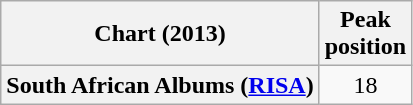<table class="wikitable sortable plainrowheaders">
<tr>
<th scope="col">Chart (2013)</th>
<th scope="col">Peak<br>position</th>
</tr>
<tr>
<th scope="row">South African Albums (<a href='#'>RISA</a>)</th>
<td style="text-align:center;">18</td>
</tr>
</table>
